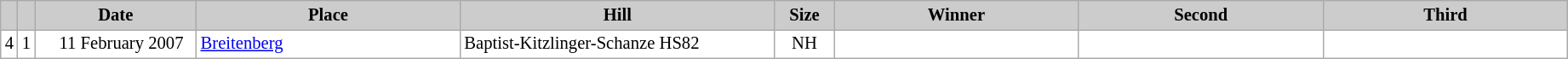<table class="wikitable plainrowheaders" style="background:#fff; font-size:86%; line-height:16px; border:grey solid 1px; border-collapse:collapse;">
<tr style="background:#ccc; text-align:center;">
<th scope="col" style="background:#ccc; width=20 px;"></th>
<th scope="col" style="background:#ccc; width=30 px;"></th>
<th scope="col" style="background:#ccc; width:120px;">Date</th>
<th scope="col" style="background:#ccc; width:200px;">Place</th>
<th scope="col" style="background:#ccc; width:240px;">Hill</th>
<th scope="col" style="background:#ccc; width:40px;">Size</th>
<th scope="col" style="background:#ccc; width:185px;">Winner</th>
<th scope="col" style="background:#ccc; width:185px;">Second</th>
<th scope="col" style="background:#ccc; width:185px;">Third</th>
</tr>
<tr>
<td align=center>4</td>
<td align=center>1</td>
<td align=right>11 February 2007  </td>
<td> <a href='#'>Breitenberg</a></td>
<td>Baptist-Kitzlinger-Schanze HS82</td>
<td align=center>NH</td>
<td></td>
<td></td>
<td></td>
</tr>
</table>
